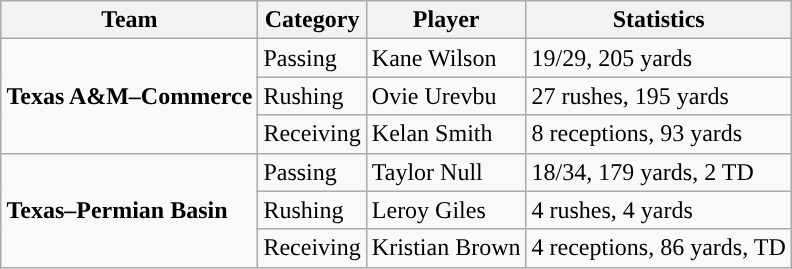<table class="wikitable" style="float: right;">
<tr>
<th>Team</th>
<th>Category</th>
<th>Player</th>
<th>Statistics</th>
</tr>
<tr>
<td rowspan=3><strong>Texas A&M–Commerce</strong></td>
<td>Passing</td>
<td>Kane Wilson</td>
<td>19/29, 205 yards</td>
</tr>
<tr>
<td>Rushing</td>
<td>Ovie Urevbu</td>
<td>27 rushes, 195 yards</td>
</tr>
<tr>
<td>Receiving</td>
<td>Kelan Smith</td>
<td>8 receptions, 93 yards</td>
</tr>
<tr>
<td rowspan=3><strong>Texas–Permian Basin</strong></td>
<td>Passing</td>
<td>Taylor Null</td>
<td>18/34, 179 yards, 2 TD</td>
</tr>
<tr>
<td>Rushing</td>
<td>Leroy Giles</td>
<td>4 rushes, 4 yards</td>
</tr>
<tr>
<td>Receiving</td>
<td>Kristian Brown</td>
<td>4 receptions, 86 yards, TD</td>
</tr>
</table>
